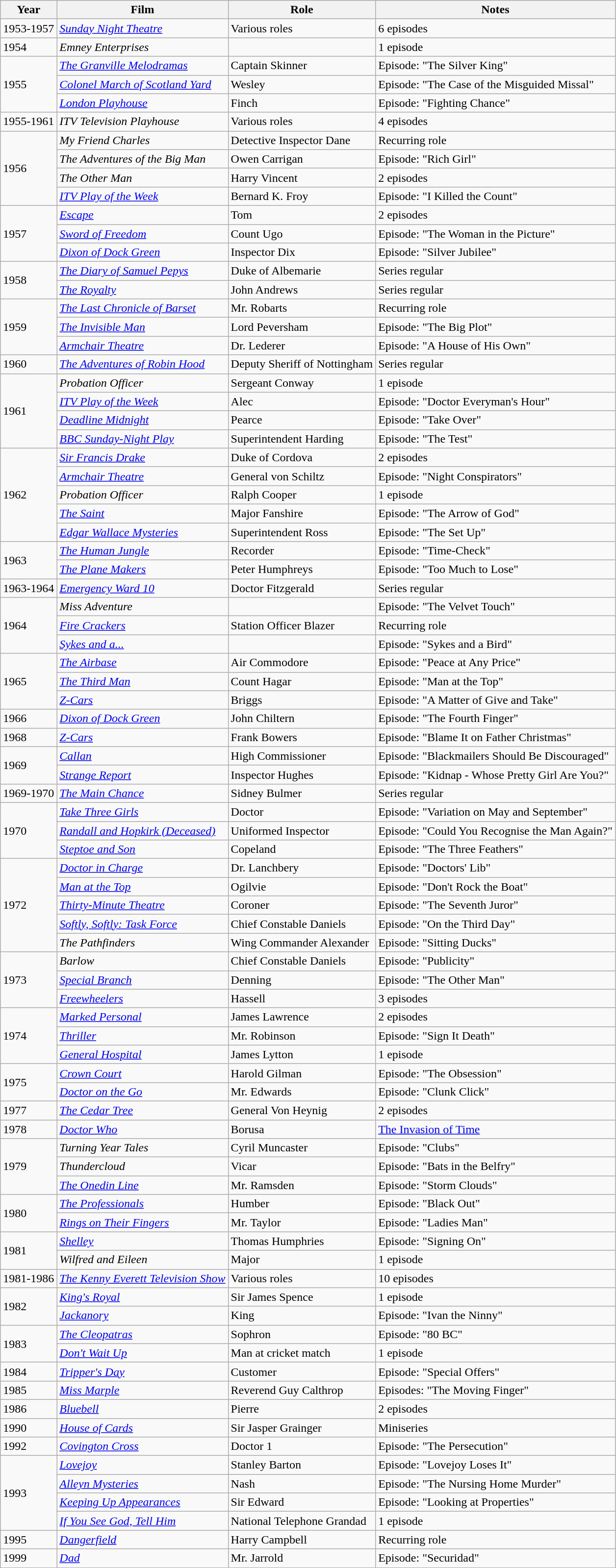<table class="wikitable">
<tr>
<th>Year</th>
<th>Film</th>
<th>Role</th>
<th>Notes</th>
</tr>
<tr>
<td>1953-1957</td>
<td><em><a href='#'>Sunday Night Theatre</a></em></td>
<td>Various roles</td>
<td>6 episodes</td>
</tr>
<tr>
<td>1954</td>
<td><em>Emney Enterprises</em></td>
<td></td>
<td>1 episode</td>
</tr>
<tr>
<td rowspan="3">1955</td>
<td><em><a href='#'>The Granville Melodramas</a></em></td>
<td>Captain Skinner</td>
<td>Episode: "The Silver King"</td>
</tr>
<tr>
<td><em><a href='#'>Colonel March of Scotland Yard</a></em></td>
<td>Wesley</td>
<td>Episode: "The Case of the Misguided Missal"</td>
</tr>
<tr>
<td><em><a href='#'>London Playhouse</a></em></td>
<td>Finch</td>
<td>Episode: "Fighting Chance"</td>
</tr>
<tr>
<td>1955-1961</td>
<td><em>ITV Television Playhouse</em></td>
<td>Various roles</td>
<td>4 episodes</td>
</tr>
<tr>
<td rowspan="4">1956</td>
<td><em>My Friend Charles</em></td>
<td>Detective Inspector Dane</td>
<td>Recurring role</td>
</tr>
<tr>
<td><em>The Adventures of the Big Man</em></td>
<td>Owen Carrigan</td>
<td>Episode: "Rich Girl"</td>
</tr>
<tr>
<td><em>The Other Man</em></td>
<td>Harry Vincent</td>
<td>2 episodes</td>
</tr>
<tr>
<td><em><a href='#'>ITV Play of the Week</a></em></td>
<td>Bernard K. Froy</td>
<td>Episode: "I Killed the Count"</td>
</tr>
<tr>
<td rowspan="3">1957</td>
<td><em><a href='#'>Escape</a></em></td>
<td>Tom</td>
<td>2 episodes</td>
</tr>
<tr>
<td><em><a href='#'>Sword of Freedom</a></em></td>
<td>Count Ugo</td>
<td>Episode: "The Woman in the Picture"</td>
</tr>
<tr>
<td><em><a href='#'>Dixon of Dock Green</a></em></td>
<td>Inspector Dix</td>
<td>Episode: "Silver Jubilee"</td>
</tr>
<tr>
<td rowspan="2">1958</td>
<td><em><a href='#'>The Diary of Samuel Pepys</a></em></td>
<td>Duke of Albemarie</td>
<td>Series regular</td>
</tr>
<tr>
<td><em><a href='#'>The Royalty</a></em></td>
<td>John Andrews</td>
<td>Series regular</td>
</tr>
<tr>
<td rowspan="3">1959</td>
<td><em><a href='#'>The Last Chronicle of Barset</a></em></td>
<td>Mr. Robarts</td>
<td>Recurring role</td>
</tr>
<tr>
<td><em><a href='#'>The Invisible Man</a></em></td>
<td>Lord Peversham</td>
<td>Episode: "The Big Plot"</td>
</tr>
<tr>
<td><em><a href='#'>Armchair Theatre</a></em></td>
<td>Dr. Lederer</td>
<td>Episode: "A House of His Own"</td>
</tr>
<tr>
<td>1960</td>
<td><em><a href='#'>The Adventures of Robin Hood</a></em></td>
<td>Deputy Sheriff of Nottingham</td>
<td>Series regular</td>
</tr>
<tr>
<td rowspan="4">1961</td>
<td><em>Probation Officer</em></td>
<td>Sergeant Conway</td>
<td>1 episode</td>
</tr>
<tr>
<td><em><a href='#'>ITV Play of the Week</a></em></td>
<td>Alec</td>
<td>Episode: "Doctor Everyman's Hour"</td>
</tr>
<tr>
<td><em><a href='#'>Deadline Midnight</a></em></td>
<td>Pearce</td>
<td>Episode: "Take Over"</td>
</tr>
<tr>
<td><em><a href='#'>BBC Sunday-Night Play</a></em></td>
<td>Superintendent Harding</td>
<td>Episode: "The Test"</td>
</tr>
<tr>
<td rowspan="5">1962</td>
<td><em><a href='#'>Sir Francis Drake</a></em></td>
<td>Duke of Cordova</td>
<td>2 episodes</td>
</tr>
<tr>
<td><em><a href='#'>Armchair Theatre</a></em></td>
<td>General von Schiltz</td>
<td>Episode: "Night Conspirators"</td>
</tr>
<tr>
<td><em>Probation Officer</em></td>
<td>Ralph Cooper</td>
<td>1 episode</td>
</tr>
<tr>
<td><em><a href='#'>The Saint</a></em></td>
<td>Major Fanshire</td>
<td>Episode: "The Arrow of God"</td>
</tr>
<tr>
<td><em><a href='#'>Edgar Wallace Mysteries</a></em></td>
<td>Superintendent Ross</td>
<td>Episode: "The Set Up"</td>
</tr>
<tr>
<td rowspan="2">1963</td>
<td><em><a href='#'>The Human Jungle</a></em></td>
<td>Recorder</td>
<td>Episode: "Time-Check"</td>
</tr>
<tr>
<td><em><a href='#'>The Plane Makers</a></em></td>
<td>Peter Humphreys</td>
<td>Episode: "Too Much to Lose"</td>
</tr>
<tr>
<td>1963-1964</td>
<td><em><a href='#'>Emergency Ward 10</a></em></td>
<td>Doctor Fitzgerald</td>
<td>Series regular</td>
</tr>
<tr>
<td rowspan="3">1964</td>
<td><em>Miss Adventure</em></td>
<td></td>
<td>Episode: "The Velvet Touch"</td>
</tr>
<tr>
<td><em><a href='#'>Fire Crackers</a></em></td>
<td>Station Officer Blazer</td>
<td>Recurring role</td>
</tr>
<tr>
<td><em><a href='#'>Sykes and a...</a></em></td>
<td></td>
<td>Episode: "Sykes and a Bird"</td>
</tr>
<tr>
<td rowspan="3">1965</td>
<td><em><a href='#'>The Airbase</a></em></td>
<td>Air Commodore</td>
<td>Episode: "Peace at Any Price"</td>
</tr>
<tr>
<td><em><a href='#'>The Third Man</a></em></td>
<td>Count Hagar</td>
<td>Episode: "Man at the Top"</td>
</tr>
<tr>
<td><em><a href='#'>Z-Cars</a></em></td>
<td>Briggs</td>
<td>Episode: "A Matter of Give and Take"</td>
</tr>
<tr>
<td>1966</td>
<td><em><a href='#'>Dixon of Dock Green</a></em></td>
<td>John Chiltern</td>
<td>Episode: "The Fourth Finger"</td>
</tr>
<tr>
<td>1968</td>
<td><em><a href='#'>Z-Cars</a></em></td>
<td>Frank Bowers</td>
<td>Episode: "Blame It on Father Christmas"</td>
</tr>
<tr>
<td rowspan="2">1969</td>
<td><em><a href='#'>Callan</a></em></td>
<td>High Commissioner</td>
<td>Episode: "Blackmailers Should Be Discouraged"</td>
</tr>
<tr>
<td><em><a href='#'>Strange Report</a></em></td>
<td>Inspector Hughes</td>
<td>Episode: "Kidnap - Whose Pretty Girl Are You?"</td>
</tr>
<tr>
<td>1969-1970</td>
<td><em><a href='#'>The Main Chance</a></em></td>
<td>Sidney Bulmer</td>
<td>Series regular</td>
</tr>
<tr>
<td rowspan="3">1970</td>
<td><em><a href='#'>Take Three Girls</a></em></td>
<td>Doctor</td>
<td>Episode: "Variation on May and September"</td>
</tr>
<tr>
<td><em><a href='#'>Randall and Hopkirk (Deceased)</a></em></td>
<td>Uniformed Inspector</td>
<td>Episode: "Could You Recognise the Man Again?"</td>
</tr>
<tr>
<td><em><a href='#'>Steptoe and Son</a></em></td>
<td>Copeland</td>
<td>Episode: "The Three Feathers"</td>
</tr>
<tr>
<td rowspan="5">1972</td>
<td><em><a href='#'>Doctor in Charge</a></em></td>
<td>Dr. Lanchbery</td>
<td>Episode: "Doctors' Lib"</td>
</tr>
<tr>
<td><em><a href='#'>Man at the Top</a></em></td>
<td>Ogilvie</td>
<td>Episode: "Don't Rock the Boat"</td>
</tr>
<tr>
<td><em><a href='#'>Thirty-Minute Theatre</a></em></td>
<td>Coroner</td>
<td>Episode: "The Seventh Juror"</td>
</tr>
<tr>
<td><em><a href='#'>Softly, Softly: Task Force</a></em></td>
<td>Chief Constable Daniels</td>
<td>Episode: "On the Third Day"</td>
</tr>
<tr>
<td><em>The Pathfinders</em></td>
<td>Wing Commander Alexander</td>
<td>Episode: "Sitting Ducks"</td>
</tr>
<tr>
<td rowspan="3">1973</td>
<td><em>Barlow</em></td>
<td>Chief Constable Daniels</td>
<td>Episode: "Publicity"</td>
</tr>
<tr>
<td><em><a href='#'>Special Branch</a></em></td>
<td>Denning</td>
<td>Episode: "The Other Man"</td>
</tr>
<tr>
<td><em><a href='#'>Freewheelers</a></em></td>
<td>Hassell</td>
<td>3 episodes</td>
</tr>
<tr>
<td rowspan="3">1974</td>
<td><em><a href='#'>Marked Personal</a></em></td>
<td>James Lawrence</td>
<td>2 episodes</td>
</tr>
<tr>
<td><em><a href='#'>Thriller</a></em></td>
<td>Mr. Robinson</td>
<td>Episode: "Sign It Death"</td>
</tr>
<tr>
<td><em><a href='#'>General Hospital</a></em></td>
<td>James Lytton</td>
<td>1 episode</td>
</tr>
<tr>
<td rowspan="2">1975</td>
<td><em><a href='#'>Crown Court</a></em></td>
<td>Harold Gilman</td>
<td>Episode: "The Obsession"</td>
</tr>
<tr>
<td><em><a href='#'>Doctor on the Go</a></em></td>
<td>Mr. Edwards</td>
<td>Episode: "Clunk Click"</td>
</tr>
<tr>
<td>1977</td>
<td><em><a href='#'>The Cedar Tree</a></em></td>
<td>General Von Heynig</td>
<td>2 episodes</td>
</tr>
<tr>
<td>1978</td>
<td><em><a href='#'>Doctor Who</a></em></td>
<td>Borusa</td>
<td><a href='#'>The Invasion of Time</a></td>
</tr>
<tr>
<td rowspan="3">1979</td>
<td><em>Turning Year Tales</em></td>
<td>Cyril Muncaster</td>
<td>Episode: "Clubs"</td>
</tr>
<tr>
<td><em>Thundercloud</em></td>
<td>Vicar</td>
<td>Episode: "Bats in the Belfry"</td>
</tr>
<tr>
<td><em><a href='#'>The Onedin Line</a></em></td>
<td>Mr. Ramsden</td>
<td>Episode: "Storm Clouds"</td>
</tr>
<tr>
<td rowspan="2">1980</td>
<td><em><a href='#'>The Professionals</a></em></td>
<td>Humber</td>
<td>Episode: "Black Out"</td>
</tr>
<tr>
<td><em><a href='#'>Rings on Their Fingers</a></em></td>
<td>Mr. Taylor</td>
<td>Episode: "Ladies Man"</td>
</tr>
<tr>
<td rowspan="2">1981</td>
<td><em><a href='#'>Shelley</a></em></td>
<td>Thomas Humphries</td>
<td>Episode: "Signing On"</td>
</tr>
<tr>
<td><em>Wilfred and Eileen</em></td>
<td>Major</td>
<td>1 episode</td>
</tr>
<tr>
<td>1981-1986</td>
<td><em><a href='#'>The Kenny Everett Television Show</a></em></td>
<td>Various roles</td>
<td>10 episodes</td>
</tr>
<tr>
<td rowspan="2">1982</td>
<td><em><a href='#'>King's Royal</a></em></td>
<td>Sir James Spence</td>
<td>1 episode</td>
</tr>
<tr>
<td><em><a href='#'>Jackanory</a></em></td>
<td>King</td>
<td>Episode: "Ivan the Ninny"</td>
</tr>
<tr>
<td rowspan="2">1983</td>
<td><em><a href='#'>The Cleopatras</a></em></td>
<td>Sophron</td>
<td>Episode: "80 BC"</td>
</tr>
<tr>
<td><em><a href='#'>Don't Wait Up</a></em></td>
<td>Man at cricket match</td>
<td>1 episode</td>
</tr>
<tr>
<td>1984</td>
<td><em><a href='#'>Tripper's Day</a></em></td>
<td>Customer</td>
<td>Episode: "Special Offers"</td>
</tr>
<tr>
<td>1985</td>
<td><em><a href='#'>Miss Marple</a></em></td>
<td>Reverend Guy Calthrop</td>
<td>Episodes: "The Moving Finger"</td>
</tr>
<tr>
<td>1986</td>
<td><em><a href='#'>Bluebell</a></em></td>
<td>Pierre</td>
<td>2 episodes</td>
</tr>
<tr>
<td>1990</td>
<td><em><a href='#'>House of Cards</a></em></td>
<td>Sir Jasper Grainger</td>
<td>Miniseries</td>
</tr>
<tr>
<td>1992</td>
<td><em><a href='#'>Covington Cross</a></em></td>
<td>Doctor 1</td>
<td>Episode: "The Persecution"</td>
</tr>
<tr>
<td rowspan="4">1993</td>
<td><em><a href='#'>Lovejoy</a></em></td>
<td>Stanley Barton</td>
<td>Episode: "Lovejoy Loses It"</td>
</tr>
<tr>
<td><em><a href='#'>Alleyn Mysteries</a></em></td>
<td>Nash</td>
<td>Episode: "The Nursing Home Murder"</td>
</tr>
<tr>
<td><em><a href='#'>Keeping Up Appearances</a></em></td>
<td>Sir Edward</td>
<td>Episode: "Looking at Properties"</td>
</tr>
<tr>
<td><em><a href='#'>If You See God, Tell Him</a></em></td>
<td>National Telephone Grandad</td>
<td>1 episode</td>
</tr>
<tr>
<td>1995</td>
<td><em><a href='#'>Dangerfield</a></em></td>
<td>Harry Campbell</td>
<td>Recurring role</td>
</tr>
<tr>
<td>1999</td>
<td><em><a href='#'>Dad</a></em></td>
<td>Mr. Jarrold</td>
<td>Episode: "Securidad"</td>
</tr>
</table>
